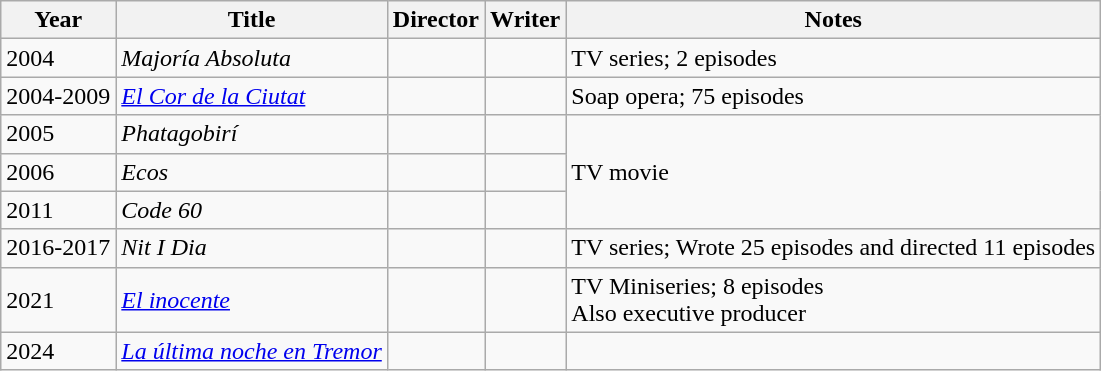<table class="sortable wikitable">
<tr>
<th>Year</th>
<th>Title</th>
<th>Director</th>
<th>Writer</th>
<th>Notes</th>
</tr>
<tr>
<td>2004</td>
<td><em>Majoría Absoluta</em></td>
<td></td>
<td></td>
<td>TV series; 2 episodes</td>
</tr>
<tr>
<td>2004-2009</td>
<td><em><a href='#'>El Cor de la Ciutat</a></em></td>
<td></td>
<td></td>
<td>Soap opera; 75 episodes</td>
</tr>
<tr>
<td>2005</td>
<td><em>Phatagobirí</em></td>
<td></td>
<td></td>
<td rowspan=3>TV movie</td>
</tr>
<tr>
<td>2006</td>
<td><em>Ecos</em></td>
<td></td>
<td></td>
</tr>
<tr>
<td>2011</td>
<td><em>Code 60</em></td>
<td></td>
<td></td>
</tr>
<tr>
<td>2016-2017</td>
<td><em>Nit I Dia</em></td>
<td></td>
<td></td>
<td>TV series; Wrote 25 episodes and directed 11 episodes</td>
</tr>
<tr>
<td>2021</td>
<td><em><a href='#'>El inocente</a></em></td>
<td></td>
<td></td>
<td>TV Miniseries; 8 episodes <br>Also executive producer</td>
</tr>
<tr>
<td>2024</td>
<td><em><a href='#'>La última noche en Tremor</a></em></td>
<td></td>
<td></td>
<td></td>
</tr>
</table>
